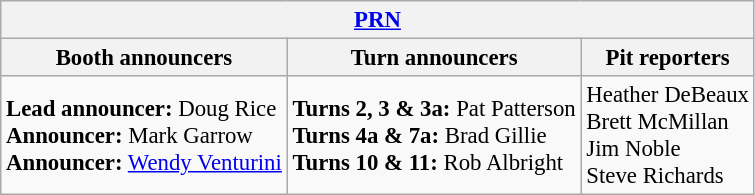<table class="wikitable" style="font-size: 95%;">
<tr>
<th colspan="3"><a href='#'>PRN</a></th>
</tr>
<tr>
<th>Booth announcers</th>
<th>Turn announcers</th>
<th>Pit reporters</th>
</tr>
<tr>
<td><strong>Lead announcer:</strong> Doug Rice<br><strong>Announcer:</strong> Mark Garrow<br><strong>Announcer:</strong> <a href='#'>Wendy Venturini</a></td>
<td><strong>Turns 2, 3 & 3a:</strong> Pat Patterson<br><strong>Turns 4a & 7a:</strong> Brad Gillie<br><strong>Turns 10 & 11:</strong> Rob Albright</td>
<td>Heather DeBeaux<br>Brett McMillan<br>Jim Noble<br>Steve Richards</td>
</tr>
</table>
